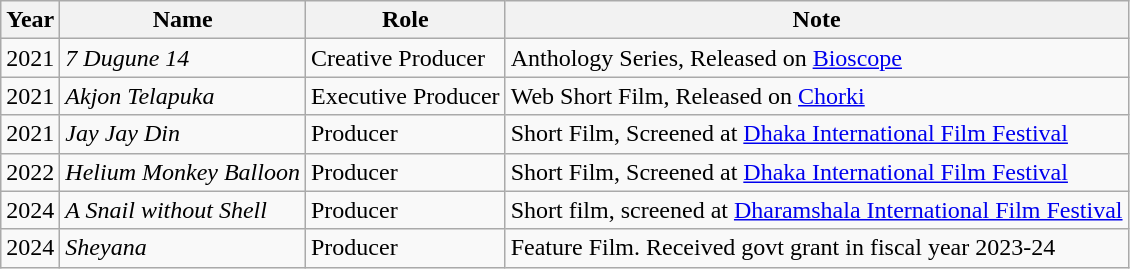<table class="wikitable">
<tr>
<th>Year</th>
<th>Name</th>
<th>Role</th>
<th>Note</th>
</tr>
<tr>
<td>2021</td>
<td><em>7 Dugune 14</em></td>
<td>Creative Producer</td>
<td>Anthology Series, Released on <a href='#'>Bioscope</a></td>
</tr>
<tr>
<td>2021</td>
<td><em>Akjon Telapuka</em></td>
<td>Executive Producer</td>
<td>Web Short Film, Released on <a href='#'>Chorki</a></td>
</tr>
<tr>
<td>2021</td>
<td><em>Jay Jay Din</em></td>
<td>Producer</td>
<td>Short Film, Screened at <a href='#'>Dhaka International Film Festival</a></td>
</tr>
<tr>
<td>2022</td>
<td><em>Helium Monkey Balloon</em></td>
<td>Producer</td>
<td>Short Film, Screened at <a href='#'>Dhaka International Film Festival</a></td>
</tr>
<tr>
<td>2024</td>
<td><em>A Snail without Shell</em></td>
<td>Producer</td>
<td>Short film, screened at <a href='#'>Dharamshala International Film Festival</a></td>
</tr>
<tr>
<td>2024</td>
<td><em>Sheyana</em></td>
<td>Producer</td>
<td>Feature Film. Received govt grant in fiscal year 2023-24</td>
</tr>
</table>
